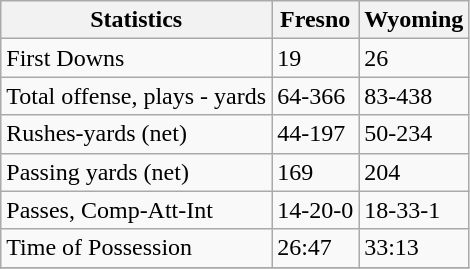<table class="wikitable">
<tr>
<th>Statistics</th>
<th>Fresno</th>
<th>Wyoming</th>
</tr>
<tr>
<td>First Downs</td>
<td>19</td>
<td>26</td>
</tr>
<tr>
<td>Total offense, plays - yards</td>
<td>64-366</td>
<td>83-438</td>
</tr>
<tr>
<td>Rushes-yards (net)</td>
<td>44-197</td>
<td>50-234</td>
</tr>
<tr>
<td>Passing yards (net)</td>
<td>169</td>
<td>204</td>
</tr>
<tr>
<td>Passes, Comp-Att-Int</td>
<td>14-20-0</td>
<td>18-33-1</td>
</tr>
<tr>
<td>Time of Possession</td>
<td>26:47</td>
<td>33:13</td>
</tr>
<tr>
</tr>
</table>
